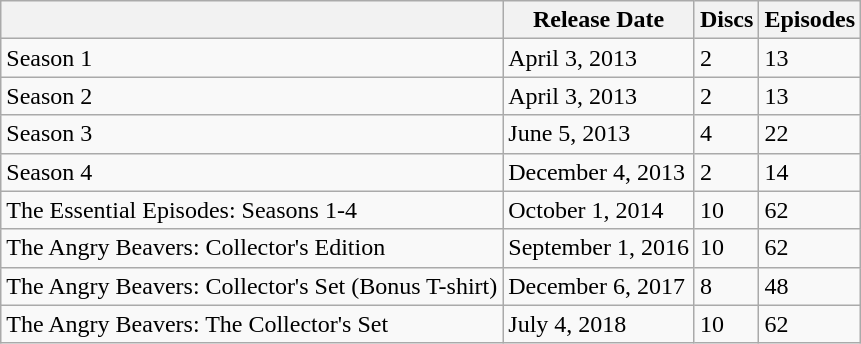<table class="wikitable">
<tr>
<th></th>
<th>Release Date</th>
<th>Discs</th>
<th>Episodes</th>
</tr>
<tr>
<td>Season 1</td>
<td>April 3, 2013</td>
<td>2</td>
<td>13</td>
</tr>
<tr>
<td>Season 2</td>
<td>April 3, 2013</td>
<td>2</td>
<td>13</td>
</tr>
<tr>
<td>Season 3</td>
<td>June 5, 2013</td>
<td>4</td>
<td>22</td>
</tr>
<tr>
<td>Season 4</td>
<td>December 4, 2013</td>
<td>2</td>
<td>14</td>
</tr>
<tr>
<td>The Essential Episodes: Seasons 1-4</td>
<td>October 1, 2014</td>
<td>10</td>
<td>62</td>
</tr>
<tr>
<td>The Angry Beavers: Collector's Edition</td>
<td>September 1, 2016</td>
<td>10</td>
<td>62</td>
</tr>
<tr>
<td>The Angry Beavers: Collector's Set (Bonus T-shirt)</td>
<td>December 6, 2017</td>
<td>8</td>
<td>48</td>
</tr>
<tr>
<td>The Angry Beavers: The Collector's Set</td>
<td>July 4, 2018</td>
<td>10</td>
<td>62</td>
</tr>
</table>
